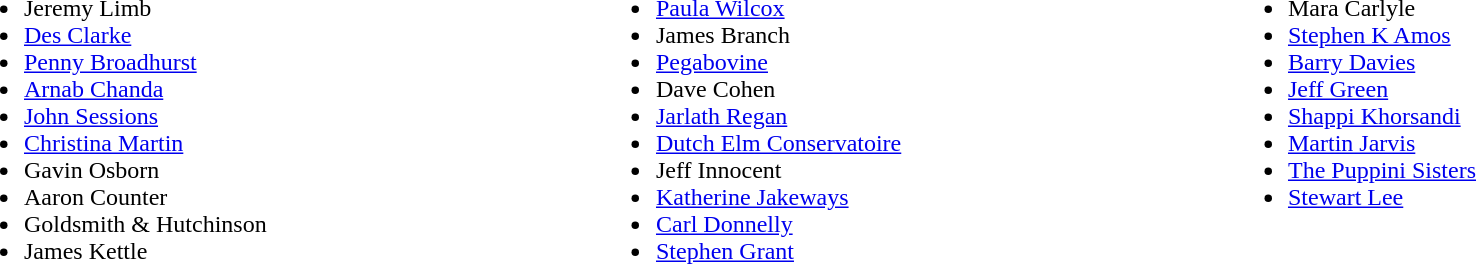<table cellspacing="0" cellpadding="0" style="width:100%;">
<tr valign=top>
<td style="width:33%;"><br><ul><li>Jeremy Limb</li><li><a href='#'>Des Clarke</a></li><li><a href='#'>Penny Broadhurst</a></li><li><a href='#'>Arnab Chanda</a></li><li><a href='#'>John Sessions</a></li><li><a href='#'>Christina Martin</a></li><li>Gavin Osborn</li><li>Aaron Counter</li><li>Goldsmith & Hutchinson</li><li>James Kettle</li></ul></td>
<td style="width:33%;"><br><ul><li><a href='#'>Paula Wilcox</a></li><li>James Branch</li><li><a href='#'>Pegabovine</a></li><li>Dave Cohen</li><li><a href='#'>Jarlath Regan</a></li><li><a href='#'>Dutch Elm Conservatoire</a></li><li>Jeff Innocent</li><li><a href='#'>Katherine Jakeways</a></li><li><a href='#'>Carl Donnelly</a></li><li><a href='#'>Stephen Grant</a></li></ul></td>
<td style="width:33%;"><br><ul><li>Mara Carlyle</li><li><a href='#'>Stephen K Amos</a></li><li><a href='#'>Barry Davies</a></li><li><a href='#'>Jeff Green</a></li><li><a href='#'>Shappi Khorsandi</a></li><li><a href='#'>Martin Jarvis</a></li><li><a href='#'>The Puppini Sisters</a></li><li><a href='#'>Stewart Lee</a></li></ul></td>
</tr>
</table>
